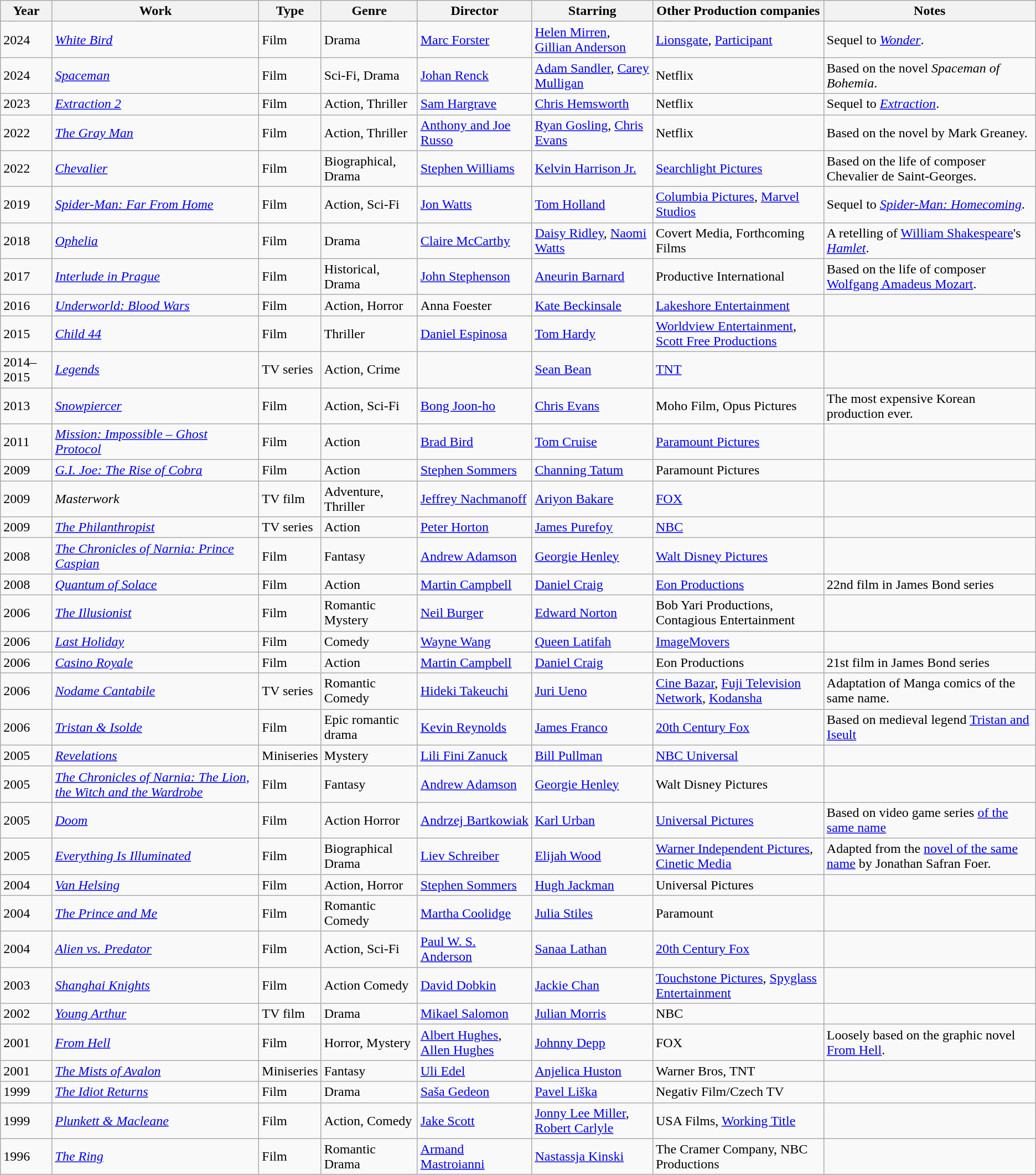<table class="wikitable">
<tr>
<th>Year</th>
<th>Work</th>
<th>Type</th>
<th>Genre</th>
<th>Director</th>
<th>Starring</th>
<th>Other Production companies</th>
<th>Notes</th>
</tr>
<tr>
<td>2024</td>
<td><em><a href='#'>White Bird</a></em></td>
<td>Film</td>
<td>Drama</td>
<td><a href='#'>Marc Forster</a></td>
<td><a href='#'>Helen Mirren</a>, <a href='#'>Gillian Anderson</a></td>
<td><a href='#'>Lionsgate</a>, <a href='#'>Participant</a></td>
<td>Sequel to <em><a href='#'>Wonder</a></em>.</td>
</tr>
<tr>
<td>2024</td>
<td><em><a href='#'>Spaceman</a></em></td>
<td>Film</td>
<td>Sci-Fi, Drama</td>
<td><a href='#'>Johan Renck</a></td>
<td><a href='#'>Adam Sandler</a>, <a href='#'>Carey Mulligan</a></td>
<td>Netflix</td>
<td>Based on the novel <em>Spaceman of Bohemia</em>.</td>
</tr>
<tr>
<td>2023</td>
<td><em><a href='#'>Extraction 2</a></em></td>
<td>Film</td>
<td>Action, Thriller</td>
<td><a href='#'>Sam Hargrave</a></td>
<td><a href='#'>Chris Hemsworth</a></td>
<td>Netflix</td>
<td>Sequel to <em><a href='#'>Extraction</a></em>.</td>
</tr>
<tr>
<td>2022</td>
<td><em><a href='#'>The Gray Man</a></em></td>
<td>Film</td>
<td>Action, Thriller</td>
<td><a href='#'>Anthony and Joe Russo</a></td>
<td><a href='#'>Ryan Gosling</a>, <a href='#'>Chris Evans</a></td>
<td>Netflix</td>
<td>Based on the novel by Mark Greaney.</td>
</tr>
<tr>
<td>2022</td>
<td><em><a href='#'>Chevalier</a></em></td>
<td>Film</td>
<td>Biographical, Drama</td>
<td><a href='#'>Stephen Williams</a></td>
<td><a href='#'>Kelvin Harrison Jr.</a></td>
<td><a href='#'>Searchlight Pictures</a></td>
<td>Based on the life of composer Chevalier de Saint-Georges.</td>
</tr>
<tr>
<td>2019</td>
<td><em><a href='#'>Spider-Man: Far From Home</a></em></td>
<td>Film</td>
<td>Action, Sci-Fi</td>
<td><a href='#'>Jon Watts</a></td>
<td><a href='#'>Tom Holland</a></td>
<td><a href='#'>Columbia Pictures</a>, <a href='#'>Marvel Studios</a></td>
<td>Sequel to <em><a href='#'>Spider-Man: Homecoming</a></em>.</td>
</tr>
<tr>
<td>2018</td>
<td><em><a href='#'>Ophelia</a></em></td>
<td>Film</td>
<td>Drama</td>
<td><a href='#'>Claire McCarthy</a></td>
<td><a href='#'>Daisy Ridley</a>, <a href='#'>Naomi Watts</a></td>
<td>Covert Media, Forthcoming Films</td>
<td>A retelling of <a href='#'>William Shakespeare</a>'s <em><a href='#'>Hamlet</a></em>.</td>
</tr>
<tr>
<td>2017</td>
<td><em><a href='#'>Interlude in Prague</a></em></td>
<td>Film</td>
<td>Historical, Drama</td>
<td><a href='#'>John Stephenson</a></td>
<td><a href='#'>Aneurin Barnard</a></td>
<td>Productive International</td>
<td>Based on the life of composer <a href='#'>Wolfgang Amadeus Mozart</a>.</td>
</tr>
<tr>
<td>2016</td>
<td><em><a href='#'>Underworld: Blood Wars</a></em></td>
<td>Film</td>
<td>Action, Horror</td>
<td>Anna Foester</td>
<td><a href='#'>Kate Beckinsale</a></td>
<td><a href='#'>Lakeshore Entertainment</a></td>
<td></td>
</tr>
<tr>
<td>2015</td>
<td><em><a href='#'>Child 44</a></em></td>
<td>Film</td>
<td>Thriller</td>
<td><a href='#'>Daniel Espinosa</a></td>
<td><a href='#'>Tom Hardy</a></td>
<td><a href='#'>Worldview Entertainment</a>, <a href='#'>Scott Free Productions</a></td>
<td></td>
</tr>
<tr>
<td>2014–2015</td>
<td><em><a href='#'>Legends</a></em></td>
<td>TV series</td>
<td>Action, Crime</td>
<td></td>
<td><a href='#'>Sean Bean</a></td>
<td><a href='#'>TNT</a></td>
<td></td>
</tr>
<tr>
<td>2013</td>
<td><em><a href='#'>Snowpiercer</a></em></td>
<td>Film</td>
<td>Action, Sci-Fi</td>
<td><a href='#'>Bong Joon-ho</a></td>
<td><a href='#'>Chris Evans</a></td>
<td>Moho Film, Opus Pictures</td>
<td>The most expensive Korean production ever.</td>
</tr>
<tr>
<td>2011</td>
<td><em><a href='#'>Mission: Impossible – Ghost Protocol</a></em></td>
<td>Film</td>
<td>Action</td>
<td><a href='#'>Brad Bird</a></td>
<td><a href='#'>Tom Cruise</a></td>
<td><a href='#'>Paramount Pictures</a></td>
<td></td>
</tr>
<tr>
<td>2009</td>
<td><em><a href='#'>G.I. Joe: The Rise of Cobra</a></em></td>
<td>Film</td>
<td>Action</td>
<td><a href='#'>Stephen Sommers</a></td>
<td><a href='#'>Channing Tatum</a></td>
<td>Paramount Pictures</td>
<td></td>
</tr>
<tr>
<td>2009</td>
<td><em>Masterwork</em></td>
<td>TV film</td>
<td>Adventure, Thriller</td>
<td><a href='#'>Jeffrey Nachmanoff</a></td>
<td><a href='#'>Ariyon Bakare</a></td>
<td><a href='#'>FOX</a></td>
<td></td>
</tr>
<tr>
<td>2009</td>
<td><em><a href='#'>The Philanthropist</a></em></td>
<td>TV series</td>
<td>Action</td>
<td><a href='#'>Peter Horton</a></td>
<td><a href='#'>James Purefoy</a></td>
<td><a href='#'>NBC</a></td>
<td></td>
</tr>
<tr>
<td>2008</td>
<td><em><a href='#'>The Chronicles of Narnia: Prince Caspian</a></em></td>
<td>Film</td>
<td>Fantasy</td>
<td><a href='#'>Andrew Adamson</a></td>
<td><a href='#'>Georgie Henley</a></td>
<td><a href='#'>Walt Disney Pictures</a></td>
<td></td>
</tr>
<tr>
<td>2008</td>
<td><em><a href='#'>Quantum of Solace</a></em></td>
<td>Film</td>
<td>Action</td>
<td><a href='#'>Martin Campbell</a></td>
<td><a href='#'>Daniel Craig</a></td>
<td><a href='#'>Eon Productions</a></td>
<td>22nd film in James Bond series</td>
</tr>
<tr>
<td>2006</td>
<td><em><a href='#'>The Illusionist</a></em></td>
<td>Film</td>
<td>Romantic Mystery</td>
<td><a href='#'>Neil Burger</a></td>
<td><a href='#'>Edward Norton</a></td>
<td>Bob Yari Productions, Contagious Entertainment</td>
<td></td>
</tr>
<tr>
<td>2006</td>
<td><em><a href='#'>Last Holiday</a></em></td>
<td>Film</td>
<td>Comedy</td>
<td><a href='#'>Wayne Wang</a></td>
<td><a href='#'>Queen Latifah</a></td>
<td><a href='#'>ImageMovers</a></td>
<td></td>
</tr>
<tr>
<td>2006</td>
<td><em><a href='#'>Casino Royale</a></em></td>
<td>Film</td>
<td>Action</td>
<td><a href='#'>Martin Campbell</a></td>
<td><a href='#'>Daniel Craig</a></td>
<td>Eon Productions</td>
<td>21st film in James Bond series</td>
</tr>
<tr>
<td>2006</td>
<td><em><a href='#'>Nodame Cantabile</a></em></td>
<td>TV series</td>
<td>Romantic Comedy</td>
<td><a href='#'>Hideki Takeuchi</a></td>
<td><a href='#'>Juri Ueno</a></td>
<td><a href='#'>Cine Bazar</a>, <a href='#'>Fuji Television Network</a>, <a href='#'>Kodansha</a></td>
<td>Adaptation of Manga comics of the same name.</td>
</tr>
<tr>
<td>2006</td>
<td><em><a href='#'>Tristan & Isolde</a></em></td>
<td>Film</td>
<td>Epic romantic drama</td>
<td><a href='#'>Kevin Reynolds</a></td>
<td><a href='#'>James Franco</a></td>
<td><a href='#'>20th Century Fox</a></td>
<td>Based on medieval legend <a href='#'>Tristan and Iseult</a></td>
</tr>
<tr>
<td>2005</td>
<td><em><a href='#'>Revelations</a></em></td>
<td>Miniseries</td>
<td>Mystery</td>
<td><a href='#'>Lili Fini Zanuck</a></td>
<td><a href='#'>Bill Pullman</a></td>
<td><a href='#'>NBC Universal</a></td>
<td></td>
</tr>
<tr>
<td>2005</td>
<td><em><a href='#'>The Chronicles of Narnia: The Lion, the Witch and the Wardrobe</a></em></td>
<td>Film</td>
<td>Fantasy</td>
<td><a href='#'>Andrew Adamson</a></td>
<td><a href='#'>Georgie Henley</a></td>
<td>Walt Disney Pictures</td>
<td></td>
</tr>
<tr>
<td>2005</td>
<td><em><a href='#'>Doom</a></em></td>
<td>Film</td>
<td>Action Horror</td>
<td><a href='#'>Andrzej Bartkowiak</a></td>
<td><a href='#'>Karl Urban</a></td>
<td><a href='#'>Universal Pictures</a></td>
<td>Based on video game series <a href='#'>of the same name</a></td>
</tr>
<tr>
<td>2005</td>
<td><em><a href='#'>Everything Is Illuminated</a></em></td>
<td>Film</td>
<td>Biographical Drama</td>
<td><a href='#'>Liev Schreiber</a></td>
<td><a href='#'>Elijah Wood</a></td>
<td><a href='#'>Warner Independent Pictures</a>, <a href='#'>Cinetic Media</a></td>
<td>Adapted from the <a href='#'>novel of the same name</a> by Jonathan Safran Foer.</td>
</tr>
<tr>
<td>2004</td>
<td><em><a href='#'>Van Helsing</a></em></td>
<td>Film</td>
<td>Action, Horror</td>
<td><a href='#'>Stephen Sommers</a></td>
<td><a href='#'>Hugh Jackman</a></td>
<td>Universal Pictures</td>
<td></td>
</tr>
<tr>
<td>2004</td>
<td><em><a href='#'>The Prince and Me</a></em></td>
<td>Film</td>
<td>Romantic Comedy</td>
<td><a href='#'>Martha Coolidge</a></td>
<td><a href='#'>Julia Stiles</a></td>
<td>Paramount</td>
<td></td>
</tr>
<tr>
<td>2004</td>
<td><em><a href='#'>Alien vs. Predator</a></em></td>
<td>Film</td>
<td>Action, Sci-Fi</td>
<td><a href='#'>Paul W. S. Anderson</a></td>
<td><a href='#'>Sanaa Lathan</a></td>
<td><a href='#'>20th Century Fox</a></td>
<td></td>
</tr>
<tr>
<td>2003</td>
<td><em><a href='#'>Shanghai Knights</a></em></td>
<td>Film</td>
<td>Action Comedy</td>
<td><a href='#'>David Dobkin</a></td>
<td><a href='#'>Jackie Chan</a></td>
<td><a href='#'>Touchstone Pictures</a>, <a href='#'>Spyglass Entertainment</a></td>
<td></td>
</tr>
<tr>
<td>2002</td>
<td><em><a href='#'>Young Arthur</a></em></td>
<td>TV film</td>
<td>Drama</td>
<td><a href='#'>Mikael Salomon</a></td>
<td><a href='#'>Julian Morris</a></td>
<td>NBC</td>
<td></td>
</tr>
<tr>
<td>2001</td>
<td><em><a href='#'>From Hell</a></em></td>
<td>Film</td>
<td>Horror, Mystery</td>
<td><a href='#'>Albert Hughes</a>, <a href='#'>Allen Hughes</a></td>
<td><a href='#'>Johnny Depp</a></td>
<td>FOX</td>
<td>Loosely based on the graphic novel <a href='#'>From Hell</a>.</td>
</tr>
<tr>
<td>2001</td>
<td><em><a href='#'>The Mists of Avalon</a></em></td>
<td>Miniseries</td>
<td>Fantasy</td>
<td><a href='#'>Uli Edel</a></td>
<td><a href='#'>Anjelica Huston</a></td>
<td>Warner Bros, TNT</td>
<td></td>
</tr>
<tr>
<td>1999</td>
<td><em><a href='#'>The Idiot Returns</a></em></td>
<td>Film</td>
<td>Drama</td>
<td><a href='#'>Saša Gedeon</a></td>
<td><a href='#'>Pavel Liška</a></td>
<td>Negativ Film/Czech TV</td>
<td></td>
</tr>
<tr>
<td>1999</td>
<td><em><a href='#'>Plunkett & Macleane</a></em></td>
<td>Film</td>
<td>Action, Comedy</td>
<td><a href='#'>Jake Scott</a></td>
<td><a href='#'>Jonny Lee Miller</a>, <a href='#'>Robert Carlyle</a></td>
<td>USA Films, <a href='#'>Working Title</a></td>
<td></td>
</tr>
<tr>
<td>1996</td>
<td><em><a href='#'>The Ring</a></em></td>
<td>Film</td>
<td>Romantic Drama</td>
<td><a href='#'>Armand Mastroianni</a></td>
<td><a href='#'>Nastassja Kinski</a></td>
<td>The Cramer Company, NBC Productions</td>
<td></td>
</tr>
</table>
